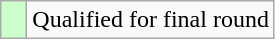<table class="wikitable">
<tr>
<td style="width:10px; background:#cfc"></td>
<td>Qualified for final round</td>
</tr>
</table>
